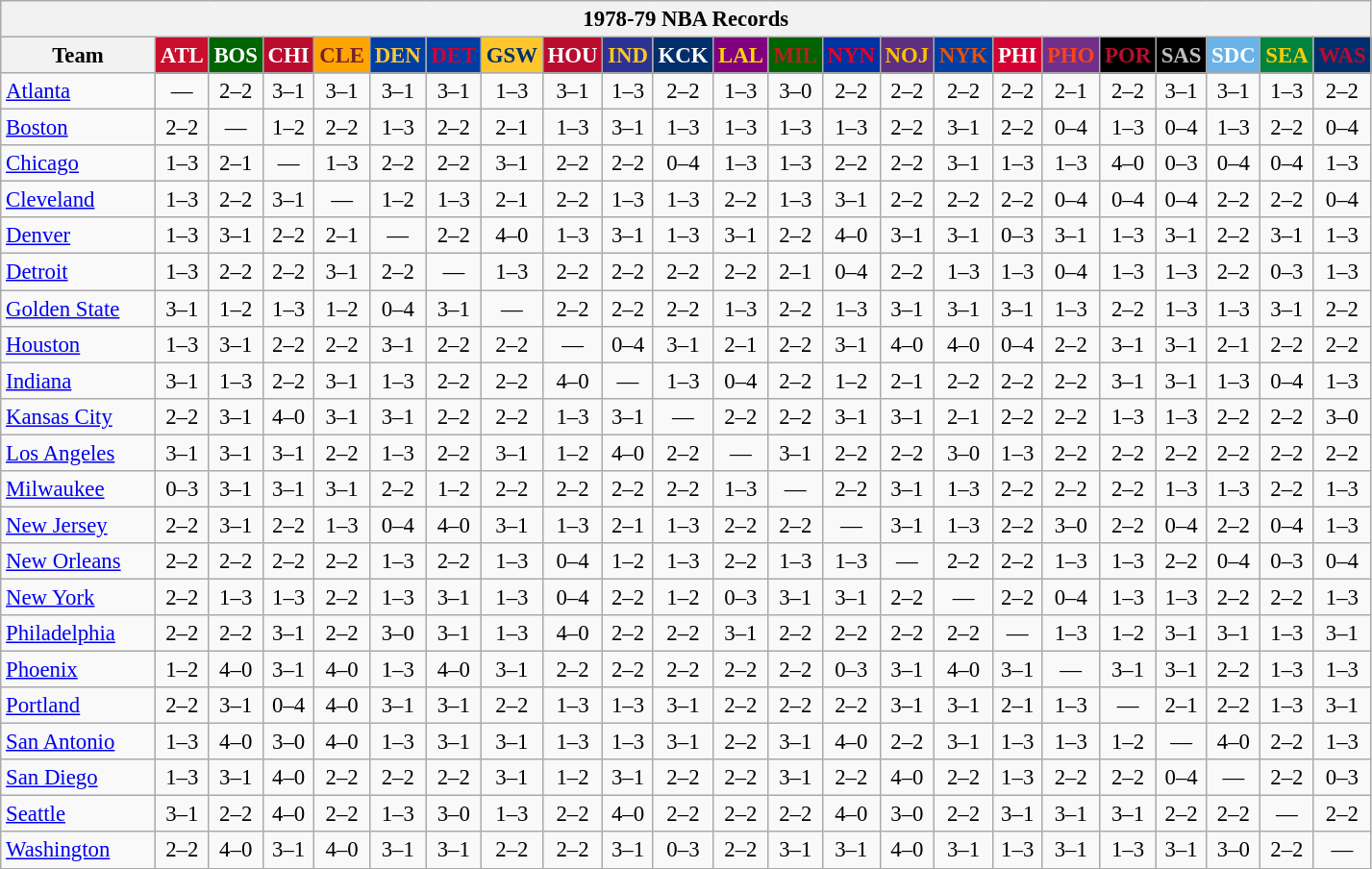<table class="wikitable" style="font-size:95%; text-align:center;">
<tr>
<th colspan=23>1978-79 NBA Records</th>
</tr>
<tr>
<th width=100>Team</th>
<th style="background:#C90F2E;color:#FFFFFF;width=35">ATL</th>
<th style="background:#006400;color:#FFFFFF;width=35">BOS</th>
<th style="background:#BA0C2F;color:#FFFFFF;width=35">CHI</th>
<th style="background:#FFA402;color:#77222F;width=35">CLE</th>
<th style="background:#003EA4;color:#FDC835;width=35">DEN</th>
<th style="background:#003EA4;color:#D50032;width=35">DET</th>
<th style="background:#FFC62C;color:#012F6B;width=35">GSW</th>
<th style="background:#BA0C2F;color:#FFFFFF;width=35">HOU</th>
<th style="background:#2C3294;color:#FCC624;width=35">IND</th>
<th style="background:#012F6B;color:#FFFFFF;width=35">KCK</th>
<th style="background:#800080;color:#FFD700;width=35">LAL</th>
<th style="background:#006400;color:#B22222;width=35">MIL</th>
<th style="background:#0032A1;color:#E5002B;width=35">NYN</th>
<th style="background:#5C2F83;color:#FCC200;width=35">NOJ</th>
<th style="background:#003EA4;color:#E35208;width=35">NYK</th>
<th style="background:#D40032;color:#FFFFFF;width=35">PHI</th>
<th style="background:#702F8B;color:#FA4417;width=35">PHO</th>
<th style="background:#000000;color:#BA0C2F;width=35">POR</th>
<th style="background:#000000;color:#C0C0C0;width=35">SAS</th>
<th style="background:#6BB3E6;color:#FFFFFF;width=35">SDC</th>
<th style="background:#00843D;color:#FFCD01;width=35">SEA</th>
<th style="background:#012F6D;color:#BA0C2F;width=35">WAS</th>
</tr>
<tr>
<td style="text-align:left;"><a href='#'>Atlanta</a></td>
<td>—</td>
<td>2–2</td>
<td>3–1</td>
<td>3–1</td>
<td>3–1</td>
<td>3–1</td>
<td>1–3</td>
<td>3–1</td>
<td>1–3</td>
<td>2–2</td>
<td>1–3</td>
<td>3–0</td>
<td>2–2</td>
<td>2–2</td>
<td>2–2</td>
<td>2–2</td>
<td>2–1</td>
<td>2–2</td>
<td>3–1</td>
<td>3–1</td>
<td>1–3</td>
<td>2–2</td>
</tr>
<tr>
<td style="text-align:left;"><a href='#'>Boston</a></td>
<td>2–2</td>
<td>—</td>
<td>1–2</td>
<td>2–2</td>
<td>1–3</td>
<td>2–2</td>
<td>2–1</td>
<td>1–3</td>
<td>3–1</td>
<td>1–3</td>
<td>1–3</td>
<td>1–3</td>
<td>1–3</td>
<td>2–2</td>
<td>3–1</td>
<td>2–2</td>
<td>0–4</td>
<td>1–3</td>
<td>0–4</td>
<td>1–3</td>
<td>2–2</td>
<td>0–4</td>
</tr>
<tr>
<td style="text-align:left;"><a href='#'>Chicago</a></td>
<td>1–3</td>
<td>2–1</td>
<td>—</td>
<td>1–3</td>
<td>2–2</td>
<td>2–2</td>
<td>3–1</td>
<td>2–2</td>
<td>2–2</td>
<td>0–4</td>
<td>1–3</td>
<td>1–3</td>
<td>2–2</td>
<td>2–2</td>
<td>3–1</td>
<td>1–3</td>
<td>1–3</td>
<td>4–0</td>
<td>0–3</td>
<td>0–4</td>
<td>0–4</td>
<td>1–3</td>
</tr>
<tr>
<td style="text-align:left;"><a href='#'>Cleveland</a></td>
<td>1–3</td>
<td>2–2</td>
<td>3–1</td>
<td>—</td>
<td>1–2</td>
<td>1–3</td>
<td>2–1</td>
<td>2–2</td>
<td>1–3</td>
<td>1–3</td>
<td>2–2</td>
<td>1–3</td>
<td>3–1</td>
<td>2–2</td>
<td>2–2</td>
<td>2–2</td>
<td>0–4</td>
<td>0–4</td>
<td>0–4</td>
<td>2–2</td>
<td>2–2</td>
<td>0–4</td>
</tr>
<tr>
<td style="text-align:left;"><a href='#'>Denver</a></td>
<td>1–3</td>
<td>3–1</td>
<td>2–2</td>
<td>2–1</td>
<td>—</td>
<td>2–2</td>
<td>4–0</td>
<td>1–3</td>
<td>3–1</td>
<td>1–3</td>
<td>3–1</td>
<td>2–2</td>
<td>4–0</td>
<td>3–1</td>
<td>3–1</td>
<td>0–3</td>
<td>3–1</td>
<td>1–3</td>
<td>3–1</td>
<td>2–2</td>
<td>3–1</td>
<td>1–3</td>
</tr>
<tr>
<td style="text-align:left;"><a href='#'>Detroit</a></td>
<td>1–3</td>
<td>2–2</td>
<td>2–2</td>
<td>3–1</td>
<td>2–2</td>
<td>—</td>
<td>1–3</td>
<td>2–2</td>
<td>2–2</td>
<td>2–2</td>
<td>2–2</td>
<td>2–1</td>
<td>0–4</td>
<td>2–2</td>
<td>1–3</td>
<td>1–3</td>
<td>0–4</td>
<td>1–3</td>
<td>1–3</td>
<td>2–2</td>
<td>0–3</td>
<td>1–3</td>
</tr>
<tr>
<td style="text-align:left;"><a href='#'>Golden State</a></td>
<td>3–1</td>
<td>1–2</td>
<td>1–3</td>
<td>1–2</td>
<td>0–4</td>
<td>3–1</td>
<td>—</td>
<td>2–2</td>
<td>2–2</td>
<td>2–2</td>
<td>1–3</td>
<td>2–2</td>
<td>1–3</td>
<td>3–1</td>
<td>3–1</td>
<td>3–1</td>
<td>1–3</td>
<td>2–2</td>
<td>1–3</td>
<td>1–3</td>
<td>3–1</td>
<td>2–2</td>
</tr>
<tr>
<td style="text-align:left;"><a href='#'>Houston</a></td>
<td>1–3</td>
<td>3–1</td>
<td>2–2</td>
<td>2–2</td>
<td>3–1</td>
<td>2–2</td>
<td>2–2</td>
<td>—</td>
<td>0–4</td>
<td>3–1</td>
<td>2–1</td>
<td>2–2</td>
<td>3–1</td>
<td>4–0</td>
<td>4–0</td>
<td>0–4</td>
<td>2–2</td>
<td>3–1</td>
<td>3–1</td>
<td>2–1</td>
<td>2–2</td>
<td>2–2</td>
</tr>
<tr>
<td style="text-align:left;"><a href='#'>Indiana</a></td>
<td>3–1</td>
<td>1–3</td>
<td>2–2</td>
<td>3–1</td>
<td>1–3</td>
<td>2–2</td>
<td>2–2</td>
<td>4–0</td>
<td>—</td>
<td>1–3</td>
<td>0–4</td>
<td>2–2</td>
<td>1–2</td>
<td>2–1</td>
<td>2–2</td>
<td>2–2</td>
<td>2–2</td>
<td>3–1</td>
<td>3–1</td>
<td>1–3</td>
<td>0–4</td>
<td>1–3</td>
</tr>
<tr>
<td style="text-align:left;"><a href='#'>Kansas City</a></td>
<td>2–2</td>
<td>3–1</td>
<td>4–0</td>
<td>3–1</td>
<td>3–1</td>
<td>2–2</td>
<td>2–2</td>
<td>1–3</td>
<td>3–1</td>
<td>—</td>
<td>2–2</td>
<td>2–2</td>
<td>3–1</td>
<td>3–1</td>
<td>2–1</td>
<td>2–2</td>
<td>2–2</td>
<td>1–3</td>
<td>1–3</td>
<td>2–2</td>
<td>2–2</td>
<td>3–0</td>
</tr>
<tr>
<td style="text-align:left;"><a href='#'>Los Angeles</a></td>
<td>3–1</td>
<td>3–1</td>
<td>3–1</td>
<td>2–2</td>
<td>1–3</td>
<td>2–2</td>
<td>3–1</td>
<td>1–2</td>
<td>4–0</td>
<td>2–2</td>
<td>—</td>
<td>3–1</td>
<td>2–2</td>
<td>2–2</td>
<td>3–0</td>
<td>1–3</td>
<td>2–2</td>
<td>2–2</td>
<td>2–2</td>
<td>2–2</td>
<td>2–2</td>
<td>2–2</td>
</tr>
<tr>
<td style="text-align:left;"><a href='#'>Milwaukee</a></td>
<td>0–3</td>
<td>3–1</td>
<td>3–1</td>
<td>3–1</td>
<td>2–2</td>
<td>1–2</td>
<td>2–2</td>
<td>2–2</td>
<td>2–2</td>
<td>2–2</td>
<td>1–3</td>
<td>—</td>
<td>2–2</td>
<td>3–1</td>
<td>1–3</td>
<td>2–2</td>
<td>2–2</td>
<td>2–2</td>
<td>1–3</td>
<td>1–3</td>
<td>2–2</td>
<td>1–3</td>
</tr>
<tr>
<td style="text-align:left;"><a href='#'>New Jersey</a></td>
<td>2–2</td>
<td>3–1</td>
<td>2–2</td>
<td>1–3</td>
<td>0–4</td>
<td>4–0</td>
<td>3–1</td>
<td>1–3</td>
<td>2–1</td>
<td>1–3</td>
<td>2–2</td>
<td>2–2</td>
<td>—</td>
<td>3–1</td>
<td>1–3</td>
<td>2–2</td>
<td>3–0</td>
<td>2–2</td>
<td>0–4</td>
<td>2–2</td>
<td>0–4</td>
<td>1–3</td>
</tr>
<tr>
<td style="text-align:left;"><a href='#'>New Orleans</a></td>
<td>2–2</td>
<td>2–2</td>
<td>2–2</td>
<td>2–2</td>
<td>1–3</td>
<td>2–2</td>
<td>1–3</td>
<td>0–4</td>
<td>1–2</td>
<td>1–3</td>
<td>2–2</td>
<td>1–3</td>
<td>1–3</td>
<td>—</td>
<td>2–2</td>
<td>2–2</td>
<td>1–3</td>
<td>1–3</td>
<td>2–2</td>
<td>0–4</td>
<td>0–3</td>
<td>0–4</td>
</tr>
<tr>
<td style="text-align:left;"><a href='#'>New York</a></td>
<td>2–2</td>
<td>1–3</td>
<td>1–3</td>
<td>2–2</td>
<td>1–3</td>
<td>3–1</td>
<td>1–3</td>
<td>0–4</td>
<td>2–2</td>
<td>1–2</td>
<td>0–3</td>
<td>3–1</td>
<td>3–1</td>
<td>2–2</td>
<td>—</td>
<td>2–2</td>
<td>0–4</td>
<td>1–3</td>
<td>1–3</td>
<td>2–2</td>
<td>2–2</td>
<td>1–3</td>
</tr>
<tr>
<td style="text-align:left;"><a href='#'>Philadelphia</a></td>
<td>2–2</td>
<td>2–2</td>
<td>3–1</td>
<td>2–2</td>
<td>3–0</td>
<td>3–1</td>
<td>1–3</td>
<td>4–0</td>
<td>2–2</td>
<td>2–2</td>
<td>3–1</td>
<td>2–2</td>
<td>2–2</td>
<td>2–2</td>
<td>2–2</td>
<td>—</td>
<td>1–3</td>
<td>1–2</td>
<td>3–1</td>
<td>3–1</td>
<td>1–3</td>
<td>3–1</td>
</tr>
<tr>
<td style="text-align:left;"><a href='#'>Phoenix</a></td>
<td>1–2</td>
<td>4–0</td>
<td>3–1</td>
<td>4–0</td>
<td>1–3</td>
<td>4–0</td>
<td>3–1</td>
<td>2–2</td>
<td>2–2</td>
<td>2–2</td>
<td>2–2</td>
<td>2–2</td>
<td>0–3</td>
<td>3–1</td>
<td>4–0</td>
<td>3–1</td>
<td>—</td>
<td>3–1</td>
<td>3–1</td>
<td>2–2</td>
<td>1–3</td>
<td>1–3</td>
</tr>
<tr>
<td style="text-align:left;"><a href='#'>Portland</a></td>
<td>2–2</td>
<td>3–1</td>
<td>0–4</td>
<td>4–0</td>
<td>3–1</td>
<td>3–1</td>
<td>2–2</td>
<td>1–3</td>
<td>1–3</td>
<td>3–1</td>
<td>2–2</td>
<td>2–2</td>
<td>2–2</td>
<td>3–1</td>
<td>3–1</td>
<td>2–1</td>
<td>1–3</td>
<td>—</td>
<td>2–1</td>
<td>2–2</td>
<td>1–3</td>
<td>3–1</td>
</tr>
<tr>
<td style="text-align:left;"><a href='#'>San Antonio</a></td>
<td>1–3</td>
<td>4–0</td>
<td>3–0</td>
<td>4–0</td>
<td>1–3</td>
<td>3–1</td>
<td>3–1</td>
<td>1–3</td>
<td>1–3</td>
<td>3–1</td>
<td>2–2</td>
<td>3–1</td>
<td>4–0</td>
<td>2–2</td>
<td>3–1</td>
<td>1–3</td>
<td>1–3</td>
<td>1–2</td>
<td>—</td>
<td>4–0</td>
<td>2–2</td>
<td>1–3</td>
</tr>
<tr>
<td style="text-align:left;"><a href='#'>San Diego</a></td>
<td>1–3</td>
<td>3–1</td>
<td>4–0</td>
<td>2–2</td>
<td>2–2</td>
<td>2–2</td>
<td>3–1</td>
<td>1–2</td>
<td>3–1</td>
<td>2–2</td>
<td>2–2</td>
<td>3–1</td>
<td>2–2</td>
<td>4–0</td>
<td>2–2</td>
<td>1–3</td>
<td>2–2</td>
<td>2–2</td>
<td>0–4</td>
<td>—</td>
<td>2–2</td>
<td>0–3</td>
</tr>
<tr>
<td style="text-align:left;"><a href='#'>Seattle</a></td>
<td>3–1</td>
<td>2–2</td>
<td>4–0</td>
<td>2–2</td>
<td>1–3</td>
<td>3–0</td>
<td>1–3</td>
<td>2–2</td>
<td>4–0</td>
<td>2–2</td>
<td>2–2</td>
<td>2–2</td>
<td>4–0</td>
<td>3–0</td>
<td>2–2</td>
<td>3–1</td>
<td>3–1</td>
<td>3–1</td>
<td>2–2</td>
<td>2–2</td>
<td>—</td>
<td>2–2</td>
</tr>
<tr>
<td style="text-align:left;"><a href='#'>Washington</a></td>
<td>2–2</td>
<td>4–0</td>
<td>3–1</td>
<td>4–0</td>
<td>3–1</td>
<td>3–1</td>
<td>2–2</td>
<td>2–2</td>
<td>3–1</td>
<td>0–3</td>
<td>2–2</td>
<td>3–1</td>
<td>3–1</td>
<td>4–0</td>
<td>3–1</td>
<td>1–3</td>
<td>3–1</td>
<td>1–3</td>
<td>3–1</td>
<td>3–0</td>
<td>2–2</td>
<td>—</td>
</tr>
</table>
